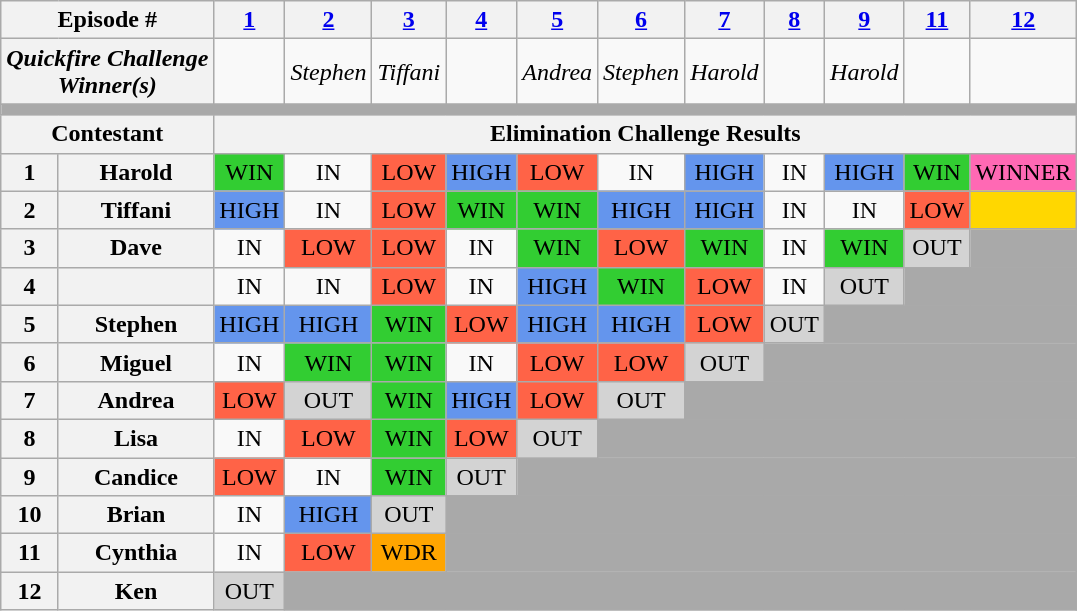<table class="wikitable" style="text-align:center; font-size:100%">
<tr>
<th colspan=2>Episode #</th>
<th><a href='#'>1</a></th>
<th><a href='#'>2</a></th>
<th><a href='#'>3</a></th>
<th><a href='#'>4</a></th>
<th><a href='#'>5</a></th>
<th><a href='#'>6</a></th>
<th><a href='#'>7</a></th>
<th><a href='#'>8</a></th>
<th><a href='#'>9</a></th>
<th><a href='#'>11</a></th>
<th><a href='#'>12</a></th>
</tr>
<tr>
<th colspan=2><em>Quickfire Challenge<br>Winner(s)</em></th>
<td></td>
<td><em>Stephen</em></td>
<td><em>Tiffani</em></td>
<td></td>
<td><em>Andrea</em></td>
<td><em>Stephen</em></td>
<td><em>Harold</em></td>
<td></td>
<td><em>Harold</em></td>
<td></td>
<td></td>
</tr>
<tr>
<td colspan="19" style="background:darkgrey;"></td>
</tr>
<tr>
<th colspan=2>Contestant</th>
<th colspan="17">Elimination Challenge Results</th>
</tr>
<tr>
<th>1</th>
<th>Harold</th>
<td style="background:limegreen;">WIN</td>
<td>IN</td>
<td style="background:tomato;">LOW</td>
<td style="background:cornflowerblue;">HIGH</td>
<td style="background:tomato;">LOW</td>
<td>IN</td>
<td style="background:cornflowerblue;">HIGH</td>
<td>IN</td>
<td style="background:cornflowerblue;">HIGH</td>
<td style="background:limegreen;">WIN</td>
<td style="background:hotpink;">WINNER</td>
</tr>
<tr>
<th>2</th>
<th>Tiffani</th>
<td style="background:cornflowerblue;">HIGH</td>
<td>IN</td>
<td style="background:tomato;">LOW</td>
<td style="background:limegreen;">WIN</td>
<td style="background:limegreen;">WIN</td>
<td style="background:cornflowerblue;">HIGH</td>
<td style="background:cornflowerblue;">HIGH</td>
<td>IN</td>
<td>IN</td>
<td style="background:tomato;">LOW</td>
<td style="background:gold;"></td>
</tr>
<tr>
<th>3</th>
<th>Dave</th>
<td>IN</td>
<td style="background:tomato;">LOW</td>
<td style="background:tomato;">LOW</td>
<td>IN</td>
<td style="background:limegreen;">WIN</td>
<td style="background:tomato;">LOW</td>
<td style="background:limegreen;">WIN</td>
<td>IN</td>
<td style="background:limegreen;">WIN</td>
<td style="background:lightgrey;">OUT</td>
<td style="background:darkgrey;" colspan="1"></td>
</tr>
<tr>
<th>4</th>
<th></th>
<td>IN</td>
<td>IN</td>
<td style="background:tomato;">LOW</td>
<td>IN</td>
<td style="background:cornflowerblue;">HIGH</td>
<td style="background:limegreen;">WIN</td>
<td style="background:tomato;">LOW</td>
<td>IN</td>
<td style="background:lightgrey;">OUT</td>
<td style="background:darkgrey;" colspan="2"></td>
</tr>
<tr>
<th>5</th>
<th>Stephen</th>
<td style="background:cornflowerblue;">HIGH</td>
<td style="background:cornflowerblue;">HIGH</td>
<td style="background:limegreen;">WIN</td>
<td style="background:tomato;">LOW</td>
<td style="background:cornflowerblue;">HIGH</td>
<td style="background:cornflowerblue;">HIGH</td>
<td style="background:tomato;">LOW</td>
<td style="background:lightgrey;">OUT</td>
<td style="background:darkgrey;" colspan="3"></td>
</tr>
<tr>
<th>6</th>
<th>Miguel</th>
<td>IN</td>
<td style="background:limegreen;">WIN</td>
<td style="background:limegreen;">WIN</td>
<td>IN</td>
<td style="background:tomato;">LOW</td>
<td style="background:tomato;">LOW</td>
<td style="background:lightgrey;">OUT</td>
<td style="background:darkgrey;" colspan="4"></td>
</tr>
<tr>
<th>7</th>
<th>Andrea</th>
<td style="background:tomato;">LOW</td>
<td style="background:lightgrey;">OUT</td>
<td style="background:limegreen;">WIN</td>
<td style="background:cornflowerblue;">HIGH</td>
<td style="background:tomato;">LOW</td>
<td style="background:lightgrey;">OUT</td>
<td style="background:darkgrey;" colspan="5"></td>
</tr>
<tr>
<th>8</th>
<th>Lisa</th>
<td>IN</td>
<td style="background:tomato;">LOW</td>
<td style="background:limegreen;">WIN</td>
<td style="background:tomato;">LOW</td>
<td style="background:lightgrey;">OUT</td>
<td style="background:darkgrey;" colspan="6"></td>
</tr>
<tr>
<th>9</th>
<th>Candice</th>
<td style="background:tomato;">LOW</td>
<td>IN</td>
<td style="background:limegreen;">WIN</td>
<td style="background:lightgrey;">OUT</td>
<td style="background:darkgrey;" colspan="7"></td>
</tr>
<tr>
<th>10</th>
<th>Brian</th>
<td>IN</td>
<td style="background:cornflowerblue;">HIGH</td>
<td style="background:lightgrey;">OUT</td>
<td style="background:darkgrey;" colspan="8"></td>
</tr>
<tr>
<th>11</th>
<th>Cynthia</th>
<td>IN</td>
<td style="background:tomato;">LOW</td>
<td style="background:orange;">WDR</td>
<td style="background:darkgrey;" colspan="8"></td>
</tr>
<tr>
<th>12</th>
<th>Ken</th>
<td style="background:lightgrey;">OUT</td>
<td style="background:darkgrey;" colspan="10"></td>
</tr>
</table>
